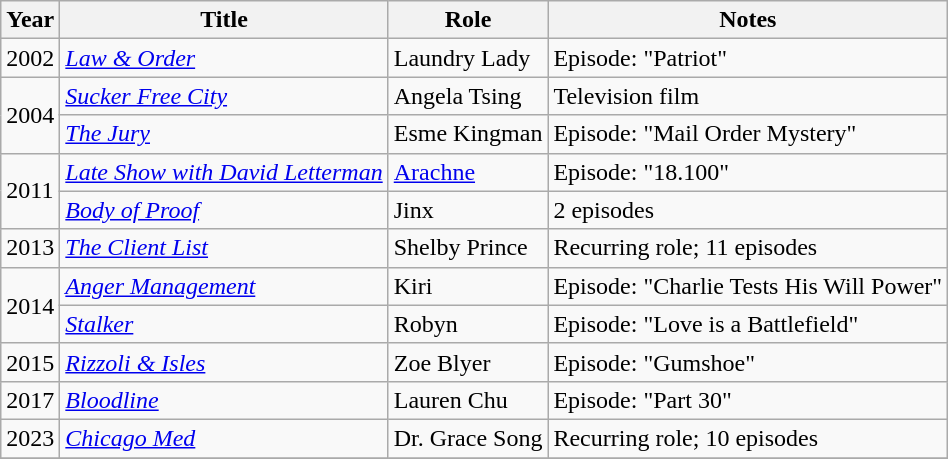<table class="wikitable">
<tr>
<th>Year</th>
<th>Title</th>
<th>Role</th>
<th>Notes</th>
</tr>
<tr>
<td>2002</td>
<td><em><a href='#'>Law & Order</a></em></td>
<td>Laundry Lady</td>
<td>Episode: "Patriot"</td>
</tr>
<tr>
<td rowspan=2>2004</td>
<td><em><a href='#'>Sucker Free City</a></em></td>
<td>Angela Tsing</td>
<td>Television film</td>
</tr>
<tr>
<td><a href='#'><em>The Jury</em></a></td>
<td>Esme Kingman</td>
<td>Episode: "Mail Order Mystery"</td>
</tr>
<tr>
<td rowspan=2>2011</td>
<td><em><a href='#'>Late Show with David Letterman</a></em></td>
<td><a href='#'>Arachne</a></td>
<td>Episode: "18.100"</td>
</tr>
<tr>
<td><em><a href='#'>Body of Proof</a></em></td>
<td>Jinx</td>
<td>2 episodes</td>
</tr>
<tr>
<td>2013</td>
<td><a href='#'><em>The Client List</em></a></td>
<td>Shelby Prince</td>
<td>Recurring role; 11 episodes</td>
</tr>
<tr>
<td rowspan=2>2014</td>
<td><a href='#'><em>Anger Management</em></a></td>
<td>Kiri</td>
<td>Episode: "Charlie Tests His Will Power"</td>
</tr>
<tr>
<td><em><a href='#'>Stalker</a></em></td>
<td>Robyn</td>
<td>Episode: "Love is a Battlefield"</td>
</tr>
<tr>
<td>2015</td>
<td><em><a href='#'>Rizzoli & Isles</a></em></td>
<td>Zoe Blyer</td>
<td>Episode: "Gumshoe"</td>
</tr>
<tr>
<td>2017</td>
<td><em><a href='#'>Bloodline</a></em></td>
<td>Lauren Chu</td>
<td>Episode: "Part 30"</td>
</tr>
<tr>
<td>2023</td>
<td><em><a href='#'>Chicago Med</a></em></td>
<td>Dr. Grace Song</td>
<td>Recurring role; 10 episodes</td>
</tr>
<tr>
</tr>
</table>
